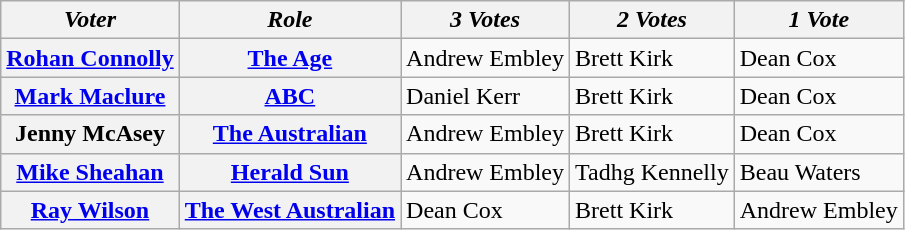<table class="wikitable">
<tr>
<th><em>Voter</em></th>
<th><em> Role</em></th>
<th><em>3 Votes</em></th>
<th><em>2 Votes</em></th>
<th><em>1 Vote</em></th>
</tr>
<tr>
<th><a href='#'>Rohan Connolly</a></th>
<th><a href='#'>The Age</a></th>
<td>Andrew Embley</td>
<td>Brett Kirk</td>
<td>Dean Cox</td>
</tr>
<tr>
<th><a href='#'>Mark Maclure</a></th>
<th><a href='#'>ABC</a></th>
<td>Daniel Kerr</td>
<td>Brett Kirk</td>
<td>Dean Cox</td>
</tr>
<tr>
<th>Jenny McAsey</th>
<th><a href='#'>The Australian</a></th>
<td>Andrew Embley</td>
<td>Brett Kirk</td>
<td>Dean Cox</td>
</tr>
<tr>
<th><a href='#'>Mike Sheahan</a></th>
<th><a href='#'>Herald Sun</a></th>
<td>Andrew Embley</td>
<td>Tadhg Kennelly</td>
<td>Beau Waters</td>
</tr>
<tr>
<th><a href='#'>Ray Wilson</a></th>
<th><a href='#'>The West Australian</a></th>
<td>Dean Cox</td>
<td>Brett Kirk</td>
<td>Andrew Embley</td>
</tr>
</table>
